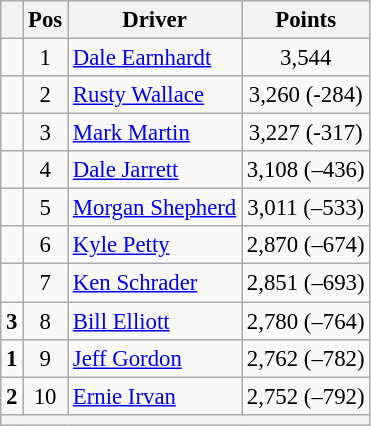<table class="wikitable" style="font-size: 95%;">
<tr>
<th></th>
<th>Pos</th>
<th>Driver</th>
<th>Points</th>
</tr>
<tr>
<td align="left"></td>
<td style="text-align:center;">1</td>
<td><a href='#'>Dale Earnhardt</a></td>
<td style="text-align:center;">3,544</td>
</tr>
<tr>
<td align="left"></td>
<td style="text-align:center;">2</td>
<td><a href='#'>Rusty Wallace</a></td>
<td style="text-align:center;">3,260 (-284)</td>
</tr>
<tr>
<td align="left"></td>
<td style="text-align:center;">3</td>
<td><a href='#'>Mark Martin</a></td>
<td style="text-align:center;">3,227 (-317)</td>
</tr>
<tr>
<td align="left"></td>
<td style="text-align:center;">4</td>
<td><a href='#'>Dale Jarrett</a></td>
<td style="text-align:center;">3,108 (–436)</td>
</tr>
<tr>
<td align="left"></td>
<td style="text-align:center;">5</td>
<td><a href='#'>Morgan Shepherd</a></td>
<td style="text-align:center;">3,011 (–533)</td>
</tr>
<tr>
<td align="left"></td>
<td style="text-align:center;">6</td>
<td><a href='#'>Kyle Petty</a></td>
<td style="text-align:center;">2,870 (–674)</td>
</tr>
<tr>
<td align="left"></td>
<td style="text-align:center;">7</td>
<td><a href='#'>Ken Schrader</a></td>
<td style="text-align:center;">2,851 (–693)</td>
</tr>
<tr>
<td align="left"> <strong>3</strong></td>
<td style="text-align:center;">8</td>
<td><a href='#'>Bill Elliott</a></td>
<td style="text-align:center;">2,780 (–764)</td>
</tr>
<tr>
<td align="left"> <strong>1</strong></td>
<td style="text-align:center;">9</td>
<td><a href='#'>Jeff Gordon</a></td>
<td style="text-align:center;">2,762 (–782)</td>
</tr>
<tr>
<td align="left"> <strong>2</strong></td>
<td style="text-align:center;">10</td>
<td><a href='#'>Ernie Irvan</a></td>
<td style="text-align:center;">2,752 (–792)</td>
</tr>
<tr class="sortbottom">
<th colspan="9"></th>
</tr>
</table>
